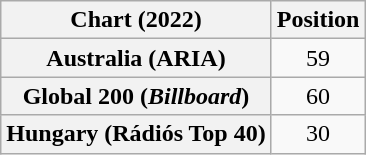<table class="wikitable sortable plainrowheaders" style="text-align:center">
<tr>
<th>Chart (2022)</th>
<th>Position</th>
</tr>
<tr>
<th scope="row">Australia (ARIA)</th>
<td>59</td>
</tr>
<tr>
<th scope="row">Global 200 (<em>Billboard</em>)</th>
<td>60</td>
</tr>
<tr>
<th scope="row">Hungary (Rádiós Top 40)</th>
<td>30</td>
</tr>
</table>
